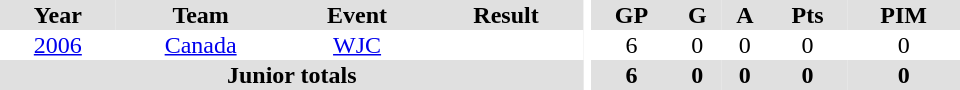<table border="0" cellpadding="1" cellspacing="0" ID="Table3" style="text-align:center; width:40em">
<tr ALIGN="center" bgcolor="#e0e0e0">
<th>Year</th>
<th>Team</th>
<th>Event</th>
<th>Result</th>
<th rowspan="99" bgcolor="#ffffff"></th>
<th>GP</th>
<th>G</th>
<th>A</th>
<th>Pts</th>
<th>PIM</th>
</tr>
<tr>
<td><a href='#'>2006</a></td>
<td><a href='#'>Canada</a></td>
<td><a href='#'>WJC</a></td>
<td></td>
<td>6</td>
<td>0</td>
<td>0</td>
<td>0</td>
<td>0</td>
</tr>
<tr bgcolor="#e0e0e0">
<th colspan=4>Junior totals</th>
<th>6</th>
<th>0</th>
<th>0</th>
<th>0</th>
<th>0</th>
</tr>
</table>
